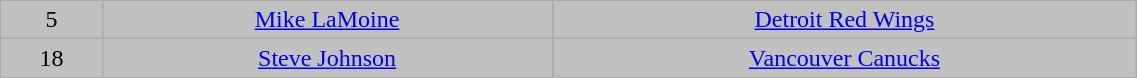<table class="wikitable" width="60%">
<tr align="center" bgcolor="C0C0C0">
<td>5</td>
<td><a href='#'>Mike LaMoine</a></td>
<td><a href='#'>Detroit Red Wings</a></td>
</tr>
<tr align="center" bgcolor="C0C0C0">
<td>18</td>
<td><a href='#'>Steve Johnson</a></td>
<td><a href='#'>Vancouver Canucks</a></td>
</tr>
</table>
